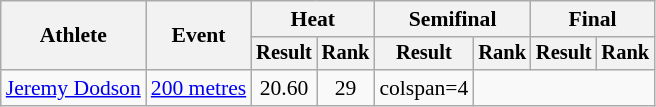<table class=wikitable style=font-size:90%>
<tr>
<th rowspan=2>Athlete</th>
<th rowspan=2>Event</th>
<th colspan=2>Heat</th>
<th colspan=2>Semifinal</th>
<th colspan=2>Final</th>
</tr>
<tr style=font-size:95%>
<th>Result</th>
<th>Rank</th>
<th>Result</th>
<th>Rank</th>
<th>Result</th>
<th>Rank</th>
</tr>
<tr align=center>
<td align=left><a href='#'>Jeremy Dodson</a></td>
<td align=left><a href='#'>200 metres</a></td>
<td>20.60</td>
<td>29</td>
<td>colspan=4 </td>
</tr>
</table>
